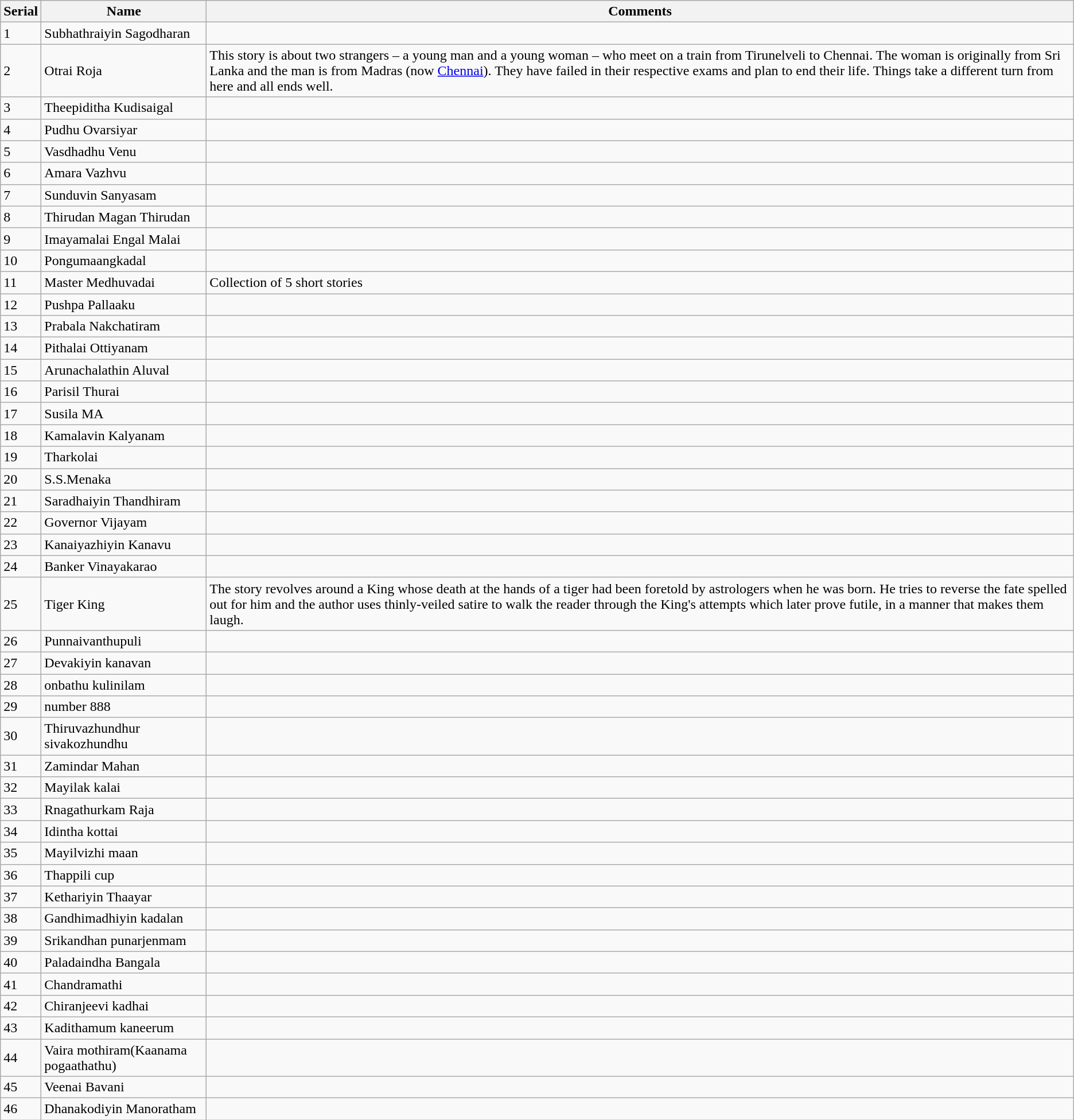<table class="wikitable sortable">
<tr>
<th>Serial</th>
<th>Name</th>
<th>Comments</th>
</tr>
<tr>
<td>1</td>
<td>Subhathraiyin Sagodharan</td>
<td></td>
</tr>
<tr>
<td>2</td>
<td>Otrai Roja</td>
<td>This story is about two strangers – a young man and a young woman – who meet on a train from Tirunelveli to Chennai. The woman is originally from Sri Lanka and the man is from Madras (now <a href='#'>Chennai</a>). They have failed in their respective exams and plan to end their life. Things take a different turn from here and all ends well.</td>
</tr>
<tr>
<td>3</td>
<td>Theepiditha Kudisaigal</td>
<td></td>
</tr>
<tr>
<td>4</td>
<td>Pudhu Ovarsiyar</td>
<td></td>
</tr>
<tr>
<td>5</td>
<td>Vasdhadhu Venu</td>
<td></td>
</tr>
<tr>
<td>6</td>
<td>Amara Vazhvu</td>
<td></td>
</tr>
<tr>
<td>7</td>
<td>Sunduvin Sanyasam</td>
<td></td>
</tr>
<tr>
<td>8</td>
<td>Thirudan Magan Thirudan</td>
<td></td>
</tr>
<tr>
<td>9</td>
<td>Imayamalai Engal Malai</td>
<td></td>
</tr>
<tr>
<td>10</td>
<td>Pongumaangkadal</td>
<td></td>
</tr>
<tr>
<td>11</td>
<td>Master Medhuvadai</td>
<td>Collection of 5 short stories</td>
</tr>
<tr>
<td>12</td>
<td>Pushpa Pallaaku</td>
<td></td>
</tr>
<tr>
<td>13</td>
<td>Prabala Nakchatiram</td>
<td></td>
</tr>
<tr>
<td>14</td>
<td>Pithalai Ottiyanam</td>
<td></td>
</tr>
<tr>
<td>15</td>
<td>Arunachalathin Aluval</td>
<td></td>
</tr>
<tr>
<td>16</td>
<td>Parisil Thurai</td>
<td></td>
</tr>
<tr>
<td>17</td>
<td>Susila MA</td>
<td></td>
</tr>
<tr>
<td>18</td>
<td>Kamalavin Kalyanam</td>
<td></td>
</tr>
<tr>
<td>19</td>
<td>Tharkolai</td>
<td></td>
</tr>
<tr>
<td>20</td>
<td>S.S.Menaka</td>
<td></td>
</tr>
<tr>
<td>21</td>
<td>Saradhaiyin Thandhiram</td>
<td></td>
</tr>
<tr>
<td>22</td>
<td>Governor Vijayam</td>
<td></td>
</tr>
<tr>
<td>23</td>
<td>Kanaiyazhiyin Kanavu</td>
<td></td>
</tr>
<tr>
<td>24</td>
<td>Banker Vinayakarao</td>
<td></td>
</tr>
<tr>
<td>25</td>
<td>Tiger King</td>
<td>The story revolves around a King whose death at the hands of a tiger had been foretold by astrologers when he was born. He tries to reverse the fate spelled out for him and the author uses thinly-veiled satire to walk the reader through the King's attempts which later prove futile, in a manner that makes them laugh.</td>
</tr>
<tr>
<td>26</td>
<td>Punnaivanthupuli</td>
<td></td>
</tr>
<tr>
<td>27</td>
<td>Devakiyin kanavan</td>
<td></td>
</tr>
<tr>
<td>28</td>
<td>onbathu kulinilam</td>
<td></td>
</tr>
<tr>
<td>29</td>
<td>number 888</td>
<td></td>
</tr>
<tr>
<td>30</td>
<td>Thiruvazhundhur sivakozhundhu</td>
<td></td>
</tr>
<tr>
<td>31</td>
<td>Zamindar Mahan</td>
<td></td>
</tr>
<tr>
<td>32</td>
<td>Mayilak kalai</td>
<td></td>
</tr>
<tr>
<td>33</td>
<td>Rnagathurkam Raja</td>
<td></td>
</tr>
<tr>
<td>34</td>
<td>Idintha kottai</td>
<td></td>
</tr>
<tr>
<td>35</td>
<td>Mayilvizhi maan</td>
<td></td>
</tr>
<tr>
<td>36</td>
<td>Thappili cup</td>
<td></td>
</tr>
<tr>
<td>37</td>
<td>Kethariyin Thaayar</td>
<td></td>
</tr>
<tr>
<td>38</td>
<td>Gandhimadhiyin kadalan</td>
<td></td>
</tr>
<tr>
<td>39</td>
<td>Srikandhan punarjenmam</td>
<td></td>
</tr>
<tr>
<td>40</td>
<td>Paladaindha Bangala</td>
<td></td>
</tr>
<tr>
<td>41</td>
<td>Chandramathi</td>
<td></td>
</tr>
<tr>
<td>42</td>
<td>Chiranjeevi kadhai</td>
<td></td>
</tr>
<tr>
<td>43</td>
<td>Kadithamum kaneerum</td>
<td></td>
</tr>
<tr>
<td>44</td>
<td>Vaira mothiram(Kaanama pogaathathu)</td>
<td></td>
</tr>
<tr>
<td>45</td>
<td>Veenai Bavani</td>
<td></td>
</tr>
<tr>
<td>46</td>
<td>Dhanakodiyin Manoratham</td>
<td></td>
</tr>
</table>
